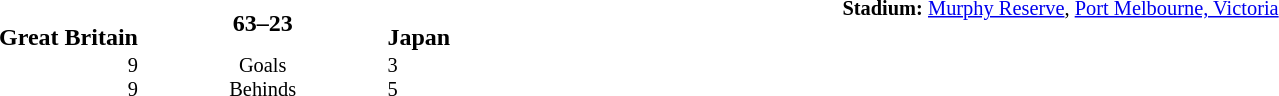<table style="width: 100%; background: transparent;" cellspacing="0">
<tr>
<td align=center valign=top rowspan=3 width=15%></td>
</tr>
<tr>
<td width=24% align=right><br><strong>Great Britain</strong></td>
<td align=center width=13%><strong>63–23</strong></td>
<td width=24%><br><strong>Japan</strong></td>
<td style=font-size:85% rowspan=2 valign=top><strong>Stadium:</strong> <a href='#'>Murphy Reserve</a>, <a href='#'>Port Melbourne, Victoria</a></td>
</tr>
<tr style=font-size:85%>
<td align=right valign=top>9<br> 9</td>
<td align=center valign=top>Goals <br>Behinds</td>
<td valign=top>3<br> 5</td>
</tr>
</table>
